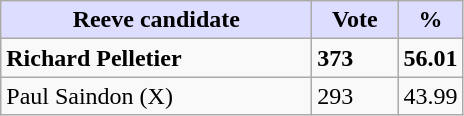<table class="wikitable">
<tr>
<th style="background:#ddf;" width="200px">Reeve candidate</th>
<th style="background:#ddf;" width="50px">Vote</th>
<th style="background:#ddf;" width="30px">%</th>
</tr>
<tr>
<td><strong>Richard Pelletier</strong></td>
<td><strong>373</strong></td>
<td><strong>56.01</strong></td>
</tr>
<tr>
<td>Paul Saindon (X)</td>
<td>293</td>
<td>43.99</td>
</tr>
</table>
